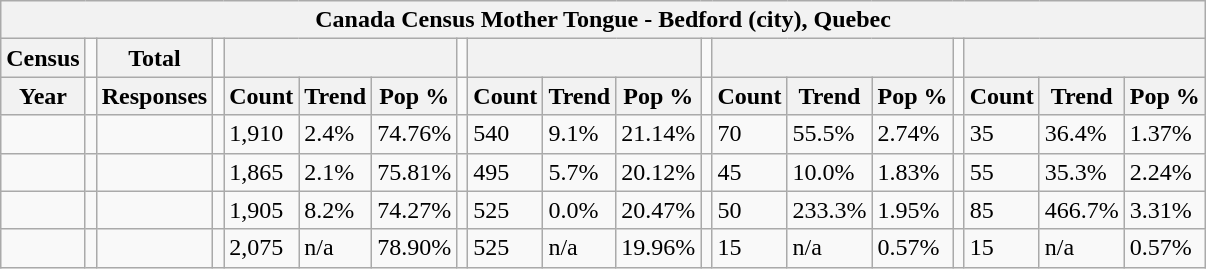<table class="wikitable">
<tr>
<th colspan="19">Canada Census Mother Tongue - Bedford (city), Quebec</th>
</tr>
<tr>
<th>Census</th>
<td></td>
<th>Total</th>
<td colspan="1"></td>
<th colspan="3"></th>
<td colspan="1"></td>
<th colspan="3"></th>
<td colspan="1"></td>
<th colspan="3"></th>
<td colspan="1"></td>
<th colspan="3"></th>
</tr>
<tr>
<th>Year</th>
<td></td>
<th>Responses</th>
<td></td>
<th>Count</th>
<th>Trend</th>
<th>Pop %</th>
<td></td>
<th>Count</th>
<th>Trend</th>
<th>Pop %</th>
<td></td>
<th>Count</th>
<th>Trend</th>
<th>Pop %</th>
<td></td>
<th>Count</th>
<th>Trend</th>
<th>Pop %</th>
</tr>
<tr>
<td></td>
<td></td>
<td></td>
<td></td>
<td>1,910</td>
<td> 2.4%</td>
<td>74.76%</td>
<td></td>
<td>540</td>
<td> 9.1%</td>
<td>21.14%</td>
<td></td>
<td>70</td>
<td> 55.5%</td>
<td>2.74%</td>
<td></td>
<td>35</td>
<td> 36.4%</td>
<td>1.37%</td>
</tr>
<tr>
<td></td>
<td></td>
<td></td>
<td></td>
<td>1,865</td>
<td> 2.1%</td>
<td>75.81%</td>
<td></td>
<td>495</td>
<td> 5.7%</td>
<td>20.12%</td>
<td></td>
<td>45</td>
<td> 10.0%</td>
<td>1.83%</td>
<td></td>
<td>55</td>
<td> 35.3%</td>
<td>2.24%</td>
</tr>
<tr>
<td></td>
<td></td>
<td></td>
<td></td>
<td>1,905</td>
<td> 8.2%</td>
<td>74.27%</td>
<td></td>
<td>525</td>
<td> 0.0%</td>
<td>20.47%</td>
<td></td>
<td>50</td>
<td> 233.3%</td>
<td>1.95%</td>
<td></td>
<td>85</td>
<td> 466.7%</td>
<td>3.31%</td>
</tr>
<tr>
<td></td>
<td></td>
<td></td>
<td></td>
<td>2,075</td>
<td>n/a</td>
<td>78.90%</td>
<td></td>
<td>525</td>
<td>n/a</td>
<td>19.96%</td>
<td></td>
<td>15</td>
<td>n/a</td>
<td>0.57%</td>
<td></td>
<td>15</td>
<td>n/a</td>
<td>0.57%</td>
</tr>
</table>
